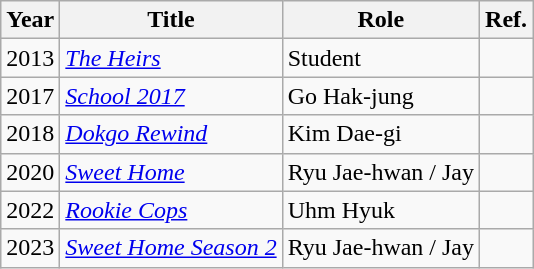<table class="wikitable">
<tr>
<th>Year</th>
<th>Title</th>
<th>Role</th>
<th>Ref.</th>
</tr>
<tr>
<td>2013</td>
<td><em><a href='#'>The Heirs</a></em></td>
<td>Student</td>
<td></td>
</tr>
<tr>
<td>2017</td>
<td><em><a href='#'>School 2017</a></em></td>
<td>Go Hak-jung</td>
<td></td>
</tr>
<tr>
<td>2018</td>
<td><em><a href='#'>Dokgo Rewind</a></em></td>
<td>Kim Dae-gi</td>
<td></td>
</tr>
<tr>
<td>2020</td>
<td><em><a href='#'>Sweet Home</a></em></td>
<td>Ryu Jae-hwan / Jay</td>
<td></td>
</tr>
<tr>
<td>2022</td>
<td><em><a href='#'>Rookie Cops</a></em></td>
<td>Uhm Hyuk</td>
<td></td>
</tr>
<tr>
<td>2023</td>
<td><em><a href='#'>Sweet Home Season 2</a></em></td>
<td>Ryu Jae-hwan / Jay</td>
<td></td>
</tr>
</table>
